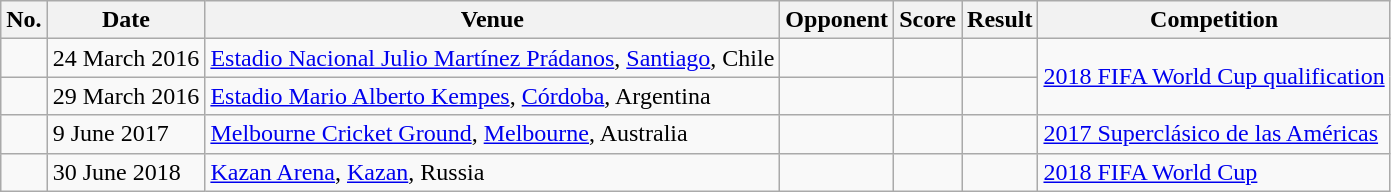<table class="wikitable">
<tr>
<th>No.</th>
<th>Date</th>
<th>Venue</th>
<th>Opponent</th>
<th>Score</th>
<th>Result</th>
<th>Competition</th>
</tr>
<tr>
<td></td>
<td>24 March 2016</td>
<td><a href='#'>Estadio Nacional Julio Martínez Prádanos</a>, <a href='#'>Santiago</a>, Chile</td>
<td></td>
<td></td>
<td></td>
<td rowspan=2><a href='#'>2018 FIFA World Cup qualification</a></td>
</tr>
<tr>
<td></td>
<td>29 March 2016</td>
<td><a href='#'>Estadio Mario Alberto Kempes</a>, <a href='#'>Córdoba</a>, Argentina</td>
<td></td>
<td></td>
<td></td>
</tr>
<tr>
<td></td>
<td>9 June 2017</td>
<td><a href='#'>Melbourne Cricket Ground</a>, <a href='#'>Melbourne</a>, Australia</td>
<td></td>
<td></td>
<td></td>
<td><a href='#'>2017 Superclásico de las Américas</a></td>
</tr>
<tr>
<td></td>
<td>30 June 2018</td>
<td><a href='#'>Kazan Arena</a>, <a href='#'>Kazan</a>, Russia</td>
<td></td>
<td></td>
<td></td>
<td><a href='#'>2018 FIFA World Cup</a></td>
</tr>
</table>
